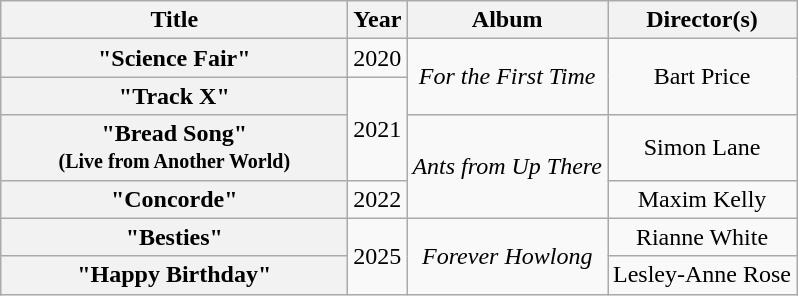<table class="wikitable plainrowheaders" style="text-align:center;">
<tr>
<th scope="col" style="width:14em;">Title</th>
<th scope="col">Year</th>
<th scope="col">Album</th>
<th scope="col">Director(s)</th>
</tr>
<tr>
<th scope="row">"Science Fair"</th>
<td>2020</td>
<td rowspan="2"><em>For the First Time</em></td>
<td rowspan="2">Bart Price</td>
</tr>
<tr>
<th scope="row">"Track X"</th>
<td rowspan="2">2021</td>
</tr>
<tr>
<th scope="row">"Bread Song"<br><small>(Live from Another World)</small></th>
<td rowspan="2"><em>Ants from Up There</em></td>
<td>Simon Lane</td>
</tr>
<tr>
<th scope="row">"Concorde"</th>
<td>2022</td>
<td>Maxim Kelly</td>
</tr>
<tr>
<th scope="row">"Besties"</th>
<td rowspan="2">2025</td>
<td rowspan="2"><em>Forever Howlong</em></td>
<td>Rianne White</td>
</tr>
<tr>
<th scope="row">"Happy Birthday"</th>
<td>Lesley-Anne Rose</td>
</tr>
</table>
